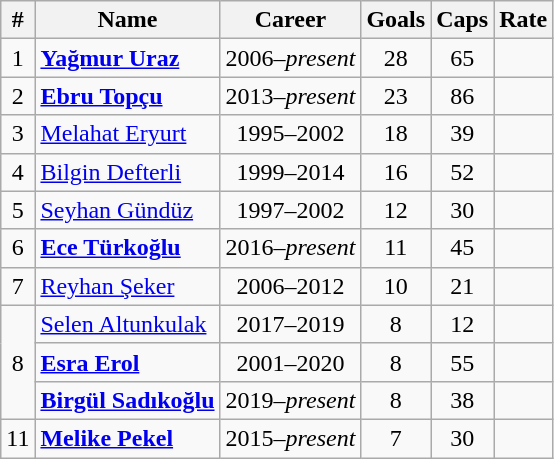<table class="wikitable sortable" style="text-align: center;">
<tr>
<th>#</th>
<th>Name</th>
<th>Career</th>
<th>Goals</th>
<th>Caps</th>
<th>Rate</th>
</tr>
<tr>
<td>1</td>
<td align="left"><strong><a href='#'>Yağmur Uraz</a></strong></td>
<td>2006–<em>present</em></td>
<td>28</td>
<td>65</td>
<td></td>
</tr>
<tr>
<td>2</td>
<td align="left"><strong><a href='#'>Ebru Topçu</a></strong></td>
<td>2013–<em>present</em></td>
<td>23</td>
<td>86</td>
<td></td>
</tr>
<tr>
<td>3</td>
<td align="left"><a href='#'>Melahat Eryurt</a></td>
<td>1995–2002</td>
<td>18</td>
<td>39</td>
<td></td>
</tr>
<tr>
<td>4</td>
<td align="left"><a href='#'>Bilgin Defterli</a></td>
<td>1999–2014</td>
<td>16</td>
<td>52</td>
<td></td>
</tr>
<tr>
<td>5</td>
<td align="left"><a href='#'>Seyhan Gündüz</a></td>
<td>1997–2002</td>
<td>12</td>
<td>30</td>
<td></td>
</tr>
<tr>
<td>6</td>
<td align="left"><strong><a href='#'>Ece Türkoğlu</a></strong></td>
<td>2016–<em>present</em></td>
<td>11</td>
<td>45</td>
<td></td>
</tr>
<tr>
<td>7</td>
<td align="left"><a href='#'>Reyhan Şeker</a></td>
<td>2006–2012</td>
<td>10</td>
<td>21</td>
<td></td>
</tr>
<tr>
<td rowspan=3>8</td>
<td align="left"><a href='#'>Selen Altunkulak</a></td>
<td>2017–2019</td>
<td>8</td>
<td>12</td>
<td><strong></strong></td>
</tr>
<tr>
<td align="left"><strong><a href='#'>Esra Erol</a></strong></td>
<td>2001–2020</td>
<td>8</td>
<td>55</td>
<td></td>
</tr>
<tr>
<td align="left"><strong><a href='#'>Birgül Sadıkoğlu</a></strong></td>
<td>2019–<em>present</em></td>
<td>8</td>
<td>38</td>
<td></td>
</tr>
<tr>
<td>11</td>
<td align="left"><strong><a href='#'>Melike Pekel</a></strong></td>
<td>2015–<em>present</em></td>
<td>7</td>
<td>30</td>
<td></td>
</tr>
</table>
